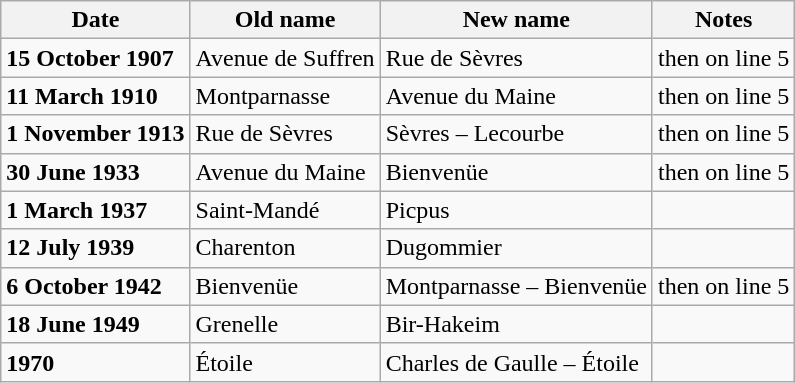<table class="wikitable sortable">
<tr>
<th>Date</th>
<th>Old name</th>
<th>New name</th>
<th>Notes</th>
</tr>
<tr>
<td><strong>15 October 1907</strong></td>
<td>Avenue de Suffren</td>
<td>Rue de Sèvres</td>
<td>then on line 5</td>
</tr>
<tr>
<td><strong>11 March 1910</strong></td>
<td>Montparnasse</td>
<td>Avenue du Maine</td>
<td>then on line 5</td>
</tr>
<tr>
<td><strong>1 November 1913</strong></td>
<td>Rue de Sèvres</td>
<td>Sèvres – Lecourbe</td>
<td>then on line 5</td>
</tr>
<tr>
<td><strong>30 June 1933</strong></td>
<td>Avenue du Maine</td>
<td>Bienvenüe</td>
<td>then on line 5</td>
</tr>
<tr>
<td><strong>1 March 1937</strong></td>
<td>Saint-Mandé</td>
<td>Picpus</td>
<td></td>
</tr>
<tr>
<td><strong>12 July 1939</strong></td>
<td>Charenton</td>
<td>Dugommier</td>
<td></td>
</tr>
<tr>
<td><strong>6 October 1942</strong></td>
<td>Bienvenüe</td>
<td>Montparnasse – Bienvenüe</td>
<td>then on line 5</td>
</tr>
<tr>
<td><strong>18 June 1949</strong></td>
<td>Grenelle</td>
<td>Bir-Hakeim</td>
<td></td>
</tr>
<tr>
<td><strong>1970</strong></td>
<td>Étoile</td>
<td>Charles de Gaulle – Étoile</td>
<td></td>
</tr>
</table>
